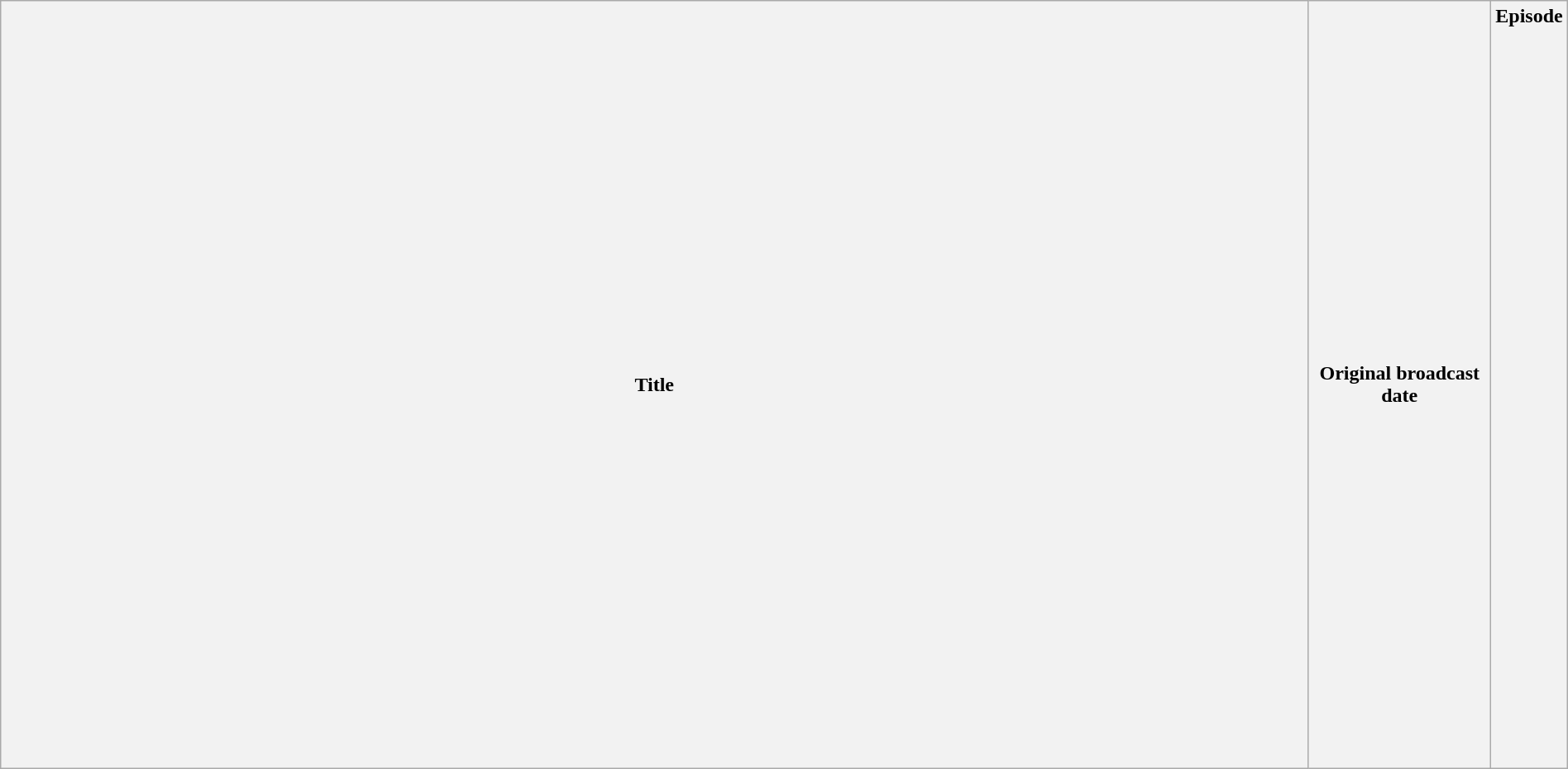<table class="wikitable plainrowheaders" style="width:100%; margin:auto;">
<tr>
<th>Title</th>
<th width="140">Original broadcast date</th>
<th width="40">Episode<br><br><br><br><br><br><br><br><br><br><br><br><br><br><br><br><br><br><br><br><br><br><br><br><br><br><br><br><br><br><br><br><br><br></th>
</tr>
</table>
